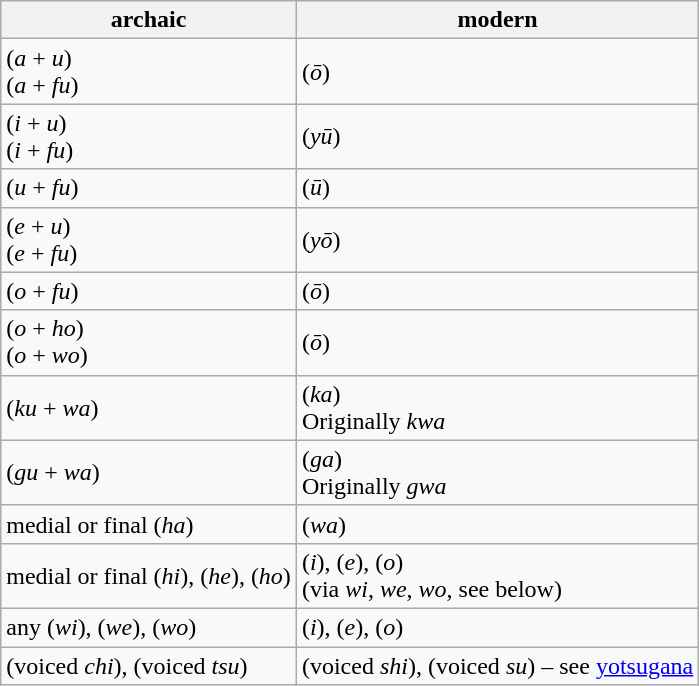<table class=wikitable>
<tr>
<th>archaic</th>
<th>modern</th>
</tr>
<tr>
<td> (<em>a</em> + <em>u</em>)<br> (<em>a</em> + <em>fu</em>)</td>
<td> (<em>ō</em>)</td>
</tr>
<tr>
<td> (<em>i</em> + <em>u</em>)<br> (<em>i</em> + <em>fu</em>)</td>
<td> (<em>yū</em>)</td>
</tr>
<tr>
<td> (<em>u</em> + <em>fu</em>)</td>
<td> (<em>ū</em>)</td>
</tr>
<tr>
<td> (<em>e</em> + <em>u</em>)<br> (<em>e</em> + <em>fu</em>)</td>
<td> (<em>yō</em>)</td>
</tr>
<tr>
<td> (<em>o</em> + <em>fu</em>)</td>
<td> (<em>ō</em>)</td>
</tr>
<tr>
<td> (<em>o</em> + <em>ho</em>)<br> (<em>o</em> + <em>wo</em>)</td>
<td> (<em>ō</em>)</td>
</tr>
<tr>
<td> (<em>ku</em> + <em>wa</em>)</td>
<td> (<em>ka</em>)<br>Originally <em>kwa</em></td>
</tr>
<tr>
<td> (<em>gu</em> + <em>wa</em>)</td>
<td> (<em>ga</em>)<br>Originally <em>gwa</em></td>
</tr>
<tr>
<td>medial or final  (<em>ha</em>)</td>
<td> (<em>wa</em>)</td>
</tr>
<tr>
<td>medial or final  (<em>hi</em>),  (<em>he</em>),  (<em>ho</em>)</td>
<td> (<em>i</em>),  (<em>e</em>),  (<em>o</em>)<br>(via <em>wi</em>, <em>we</em>, <em>wo</em>, see below)</td>
</tr>
<tr>
<td>any  (<em>wi</em>),  (<em>we</em>),  (<em>wo</em>)</td>
<td> (<em>i</em>),  (<em>e</em>),  (<em>o</em>)</td>
</tr>
<tr>
<td> (voiced <em>chi</em>),  (voiced <em>tsu</em>)</td>
<td> (voiced <em>shi</em>),  (voiced <em>su</em>) – see <a href='#'>yotsugana</a></td>
</tr>
</table>
